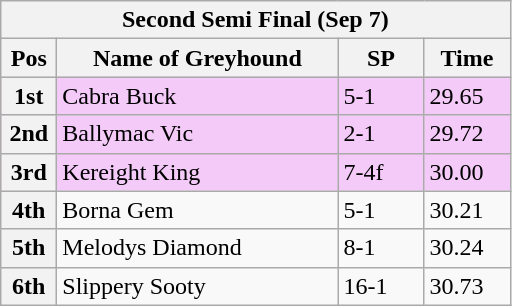<table class="wikitable">
<tr>
<th colspan="6">Second Semi Final (Sep 7)</th>
</tr>
<tr>
<th width=30>Pos</th>
<th width=180>Name of Greyhound</th>
<th width=50>SP</th>
<th width=50>Time</th>
</tr>
<tr style="background: #f4caf9;">
<th>1st</th>
<td>Cabra Buck</td>
<td>5-1</td>
<td>29.65</td>
</tr>
<tr style="background: #f4caf9;">
<th>2nd</th>
<td>Ballymac Vic</td>
<td>2-1</td>
<td>29.72</td>
</tr>
<tr style="background: #f4caf9;">
<th>3rd</th>
<td>Kereight King</td>
<td>7-4f</td>
<td>30.00</td>
</tr>
<tr>
<th>4th</th>
<td>Borna Gem</td>
<td>5-1</td>
<td>30.21</td>
</tr>
<tr>
<th>5th</th>
<td>Melodys Diamond</td>
<td>8-1</td>
<td>30.24</td>
</tr>
<tr>
<th>6th</th>
<td>Slippery Sooty</td>
<td>16-1</td>
<td>30.73</td>
</tr>
</table>
